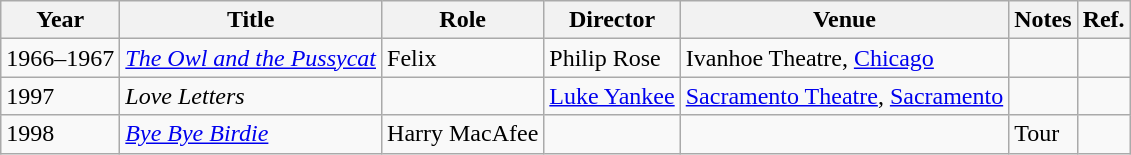<table class="wikitable">
<tr>
<th>Year</th>
<th>Title</th>
<th>Role</th>
<th>Director</th>
<th>Venue</th>
<th>Notes</th>
<th>Ref.</th>
</tr>
<tr>
<td>1966–1967</td>
<td><em><a href='#'>The Owl and the Pussycat</a></em></td>
<td>Felix</td>
<td>Philip Rose</td>
<td>Ivanhoe Theatre, <a href='#'>Chicago</a></td>
<td></td>
<td></td>
</tr>
<tr>
<td>1997</td>
<td><em>Love Letters</em></td>
<td></td>
<td><a href='#'>Luke Yankee</a></td>
<td><a href='#'>Sacramento Theatre</a>, <a href='#'>Sacramento</a></td>
<td></td>
<td></td>
</tr>
<tr>
<td>1998</td>
<td><em><a href='#'>Bye Bye Birdie</a></em></td>
<td>Harry MacAfee</td>
<td></td>
<td></td>
<td>Tour</td>
<td></td>
</tr>
</table>
